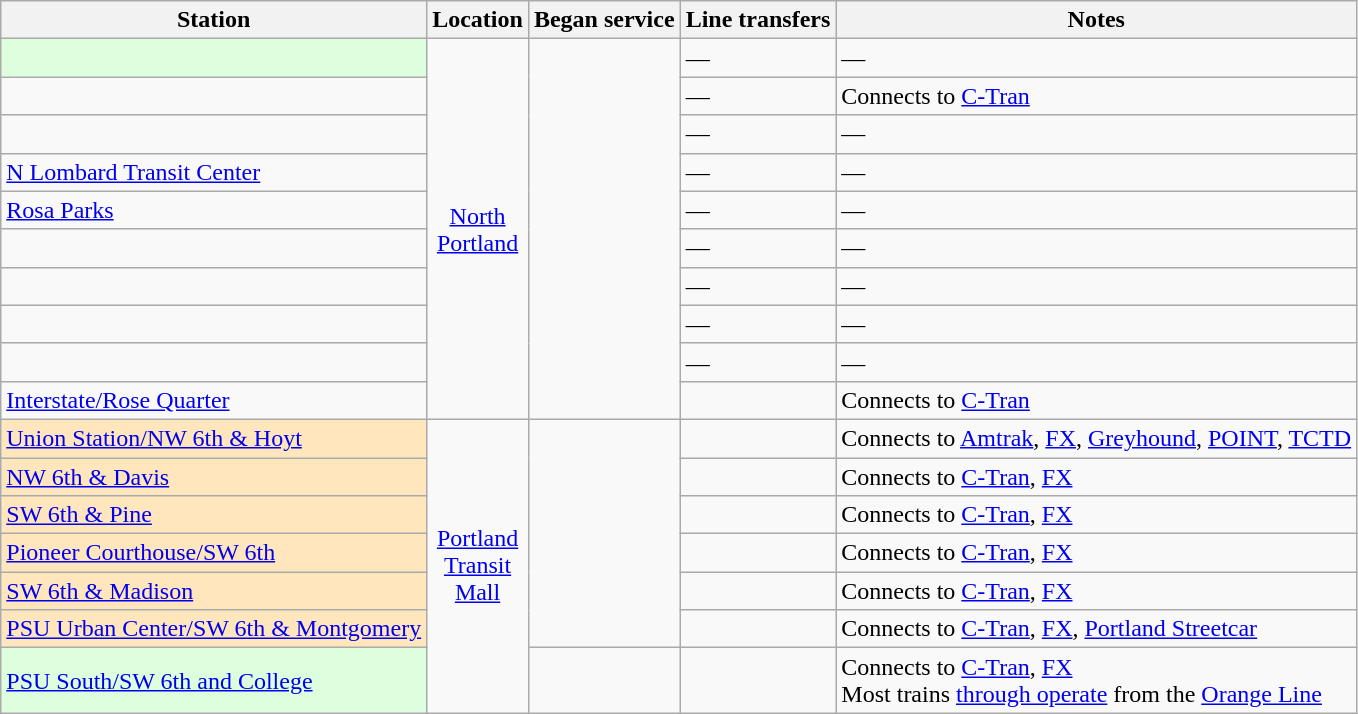<table class="wikitable sortable plainrowheaders">
<tr>
<th scope="col">Station</th>
<th scope="col">Location</th>
<th scope="col" data-sort-type="usLongDate">Began service</th>
<th scope="col" class="unsortable">Line transfers</th>
<th scope="col" class="unsortable">Notes</th>
</tr>
<tr>
<td scope="row" style="background-color:#ddffdd"></td>
<td rowspan="10" align="center"><a href='#'>North<br>Portland</a></td>
<td rowspan="10" align="center"></td>
<td>—</td>
<td>—</td>
</tr>
<tr>
<td scope="row"></td>
<td>—</td>
<td>Connects to <a href='#'>C-Tran</a></td>
</tr>
<tr>
<td scope="row"></td>
<td>—</td>
<td>—</td>
</tr>
<tr>
<td scope="row"><a href='#'>N Lombard Transit Center</a></td>
<td>—</td>
<td>—</td>
</tr>
<tr>
<td scope="row"><a href='#'>Rosa Parks</a></td>
<td>—</td>
<td>—</td>
</tr>
<tr>
<td scope="row"></td>
<td>—</td>
<td>—</td>
</tr>
<tr>
<td scope="row"></td>
<td>—</td>
<td>—</td>
</tr>
<tr>
<td scope="row"></td>
<td>—</td>
<td>—</td>
</tr>
<tr>
<td scope="row"></td>
<td>—</td>
<td>—</td>
</tr>
<tr>
<td scope="row"><a href='#'>Interstate/Rose Quarter</a></td>
<td>  </td>
<td>Connects to <a href='#'>C-Tran</a></td>
</tr>
<tr>
<td scope="row" style="background-color:#FFE6BD"><a href='#'>Union Station/NW 6th & Hoyt</a></td>
<td rowspan="7" align="center"><a href='#'>Portland<br>Transit<br>Mall</a></td>
<td rowspan="6" align="center"></td>
<td> </td>
<td>Connects to <a href='#'>Amtrak</a>, <a href='#'>FX</a>, <a href='#'>Greyhound</a>, <a href='#'>POINT</a>, <a href='#'>TCTD</a></td>
</tr>
<tr>
<td scope="row" style="background-color:#FFE6BD"><a href='#'>NW 6th & Davis</a></td>
<td> </td>
<td>Connects to <a href='#'>C-Tran</a>, <a href='#'>FX</a></td>
</tr>
<tr>
<td scope="row" style="background-color:#FFE6BD"><a href='#'>SW 6th & Pine</a></td>
<td> </td>
<td>Connects to <a href='#'>C-Tran</a>, <a href='#'>FX</a></td>
</tr>
<tr>
<td scope="row" style="background-color:#FFE6BD"><a href='#'>Pioneer Courthouse/SW 6th</a></td>
<td>   </td>
<td>Connects to <a href='#'>C-Tran</a>, <a href='#'>FX</a></td>
</tr>
<tr>
<td scope="row" style="background-color:#FFE6BD"><a href='#'>SW 6th & Madison</a></td>
<td> </td>
<td>Connects to <a href='#'>C-Tran</a>, <a href='#'>FX</a></td>
</tr>
<tr>
<td scope="row" style="background-color:#FFE6BD"><a href='#'>PSU Urban Center/SW 6th & Montgomery</a></td>
<td> </td>
<td>Connects to <a href='#'>C-Tran</a>, <a href='#'>FX</a>, <a href='#'>Portland Streetcar</a></td>
</tr>
<tr>
<td scope="row" style="background-color:#ddffdd"><a href='#'>PSU South/SW 6th and College</a></td>
<td align="center"></td>
<td> </td>
<td>Connects to <a href='#'>C-Tran</a>, <a href='#'>FX</a><br>Most trains <a href='#'>through operate</a> from the <a href='#'>Orange Line</a></td>
</tr>
</table>
